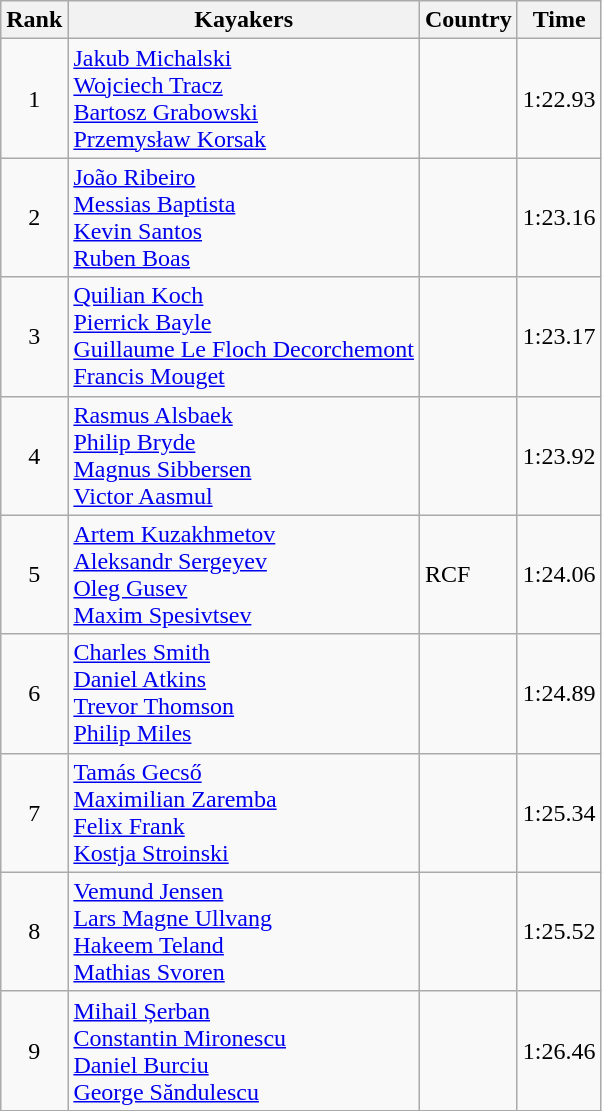<table class="wikitable" style="text-align:center">
<tr>
<th>Rank</th>
<th>Kayakers</th>
<th>Country</th>
<th>Time</th>
</tr>
<tr>
<td>1</td>
<td align="left"><a href='#'>Jakub Michalski</a><br><a href='#'>Wojciech Tracz</a><br><a href='#'>Bartosz Grabowski</a><br><a href='#'>Przemysław Korsak</a></td>
<td align="left"></td>
<td>1:22.93</td>
</tr>
<tr>
<td>2</td>
<td align="left"><a href='#'>João Ribeiro</a><br><a href='#'>Messias Baptista</a><br><a href='#'>Kevin Santos</a><br><a href='#'>Ruben Boas</a></td>
<td align="left"></td>
<td>1:23.16</td>
</tr>
<tr>
<td>3</td>
<td align="left"><a href='#'>Quilian Koch</a><br><a href='#'>Pierrick Bayle</a><br><a href='#'>Guillaume Le Floch Decorchemont</a><br><a href='#'>Francis Mouget</a></td>
<td align="left"></td>
<td>1:23.17</td>
</tr>
<tr>
<td>4</td>
<td align="left"><a href='#'>Rasmus Alsbaek</a><br><a href='#'>Philip Bryde</a><br><a href='#'>Magnus Sibbersen</a><br><a href='#'>Victor Aasmul</a></td>
<td align="left"></td>
<td>1:23.92</td>
</tr>
<tr>
<td>5</td>
<td align="left"><a href='#'>Artem Kuzakhmetov</a><br><a href='#'>Aleksandr Sergeyev</a><br><a href='#'>Oleg Gusev</a><br><a href='#'>Maxim Spesivtsev</a></td>
<td align="left"> RCF</td>
<td>1:24.06</td>
</tr>
<tr>
<td>6</td>
<td align="left"><a href='#'>Charles Smith</a><br><a href='#'>Daniel Atkins</a><br><a href='#'>Trevor Thomson</a><br><a href='#'>Philip Miles</a></td>
<td align="left"></td>
<td>1:24.89</td>
</tr>
<tr>
<td>7</td>
<td align="left"><a href='#'>Tamás Gecső</a><br><a href='#'>Maximilian Zaremba</a><br><a href='#'>Felix Frank</a><br><a href='#'>Kostja Stroinski</a></td>
<td align="left"></td>
<td>1:25.34</td>
</tr>
<tr>
<td>8</td>
<td align="left"><a href='#'>Vemund Jensen</a><br><a href='#'>Lars Magne Ullvang</a><br><a href='#'>Hakeem Teland</a><br><a href='#'>Mathias Svoren</a></td>
<td align="left"></td>
<td>1:25.52</td>
</tr>
<tr>
<td>9</td>
<td align="left"><a href='#'>Mihail Șerban</a><br><a href='#'>Constantin Mironescu</a><br><a href='#'>Daniel Burciu</a><br><a href='#'>George Săndulescu</a></td>
<td align="left"></td>
<td>1:26.46</td>
</tr>
</table>
